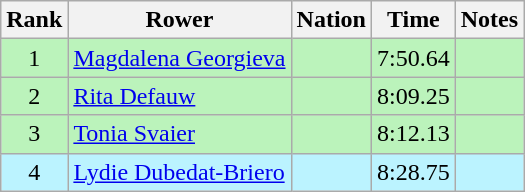<table class="wikitable sortable" style="text-align:center">
<tr>
<th>Rank</th>
<th>Rower</th>
<th>Nation</th>
<th>Time</th>
<th>Notes</th>
</tr>
<tr bgcolor=bbf3bb>
<td>1</td>
<td align=left data-sort-value="Georgieva, Magdalena"><a href='#'>Magdalena Georgieva</a></td>
<td align=left></td>
<td>7:50.64</td>
<td></td>
</tr>
<tr bgcolor=bbf3bb>
<td>2</td>
<td align=left data-sort-value="Defauw, Rita"><a href='#'>Rita Defauw</a></td>
<td align=left></td>
<td>8:09.25</td>
<td></td>
</tr>
<tr bgcolor=bbf3bb>
<td>3</td>
<td align=left data-sort-value="Svaier, Tonia"><a href='#'>Tonia Svaier</a></td>
<td align=left></td>
<td>8:12.13</td>
<td></td>
</tr>
<tr bgcolor=bbf3ff>
<td>4</td>
<td align=left data-sort-value="Dubedat-Briero, Lydie"><a href='#'>Lydie Dubedat-Briero</a></td>
<td align=left></td>
<td>8:28.75</td>
<td></td>
</tr>
</table>
